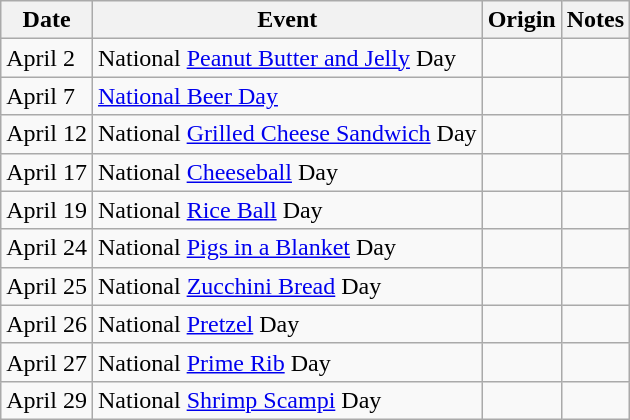<table class="wikitable sortable">
<tr>
<th>Date</th>
<th>Event</th>
<th>Origin</th>
<th>Notes</th>
</tr>
<tr>
<td>April 2</td>
<td>National <a href='#'>Peanut Butter and Jelly</a> Day</td>
<td></td>
<td></td>
</tr>
<tr>
<td>April 7</td>
<td><a href='#'>National Beer Day</a></td>
<td></td>
<td></td>
</tr>
<tr>
<td>April 12</td>
<td>National <a href='#'>Grilled Cheese Sandwich</a> Day</td>
<td></td>
<td></td>
</tr>
<tr>
<td>April 17</td>
<td>National <a href='#'>Cheeseball</a> Day</td>
<td></td>
<td></td>
</tr>
<tr>
<td>April 19</td>
<td>National <a href='#'>Rice Ball</a> Day</td>
<td></td>
<td></td>
</tr>
<tr>
<td>April 24</td>
<td>National <a href='#'>Pigs in a Blanket</a> Day</td>
<td></td>
<td></td>
</tr>
<tr>
<td>April 25</td>
<td>National <a href='#'>Zucchini Bread</a> Day</td>
<td></td>
<td></td>
</tr>
<tr>
<td>April 26</td>
<td>National <a href='#'>Pretzel</a> Day</td>
<td></td>
<td></td>
</tr>
<tr>
<td>April 27</td>
<td>National <a href='#'>Prime Rib</a> Day</td>
<td></td>
<td></td>
</tr>
<tr>
<td>April 29</td>
<td>National <a href='#'>Shrimp Scampi</a> Day</td>
<td></td>
<td></td>
</tr>
</table>
